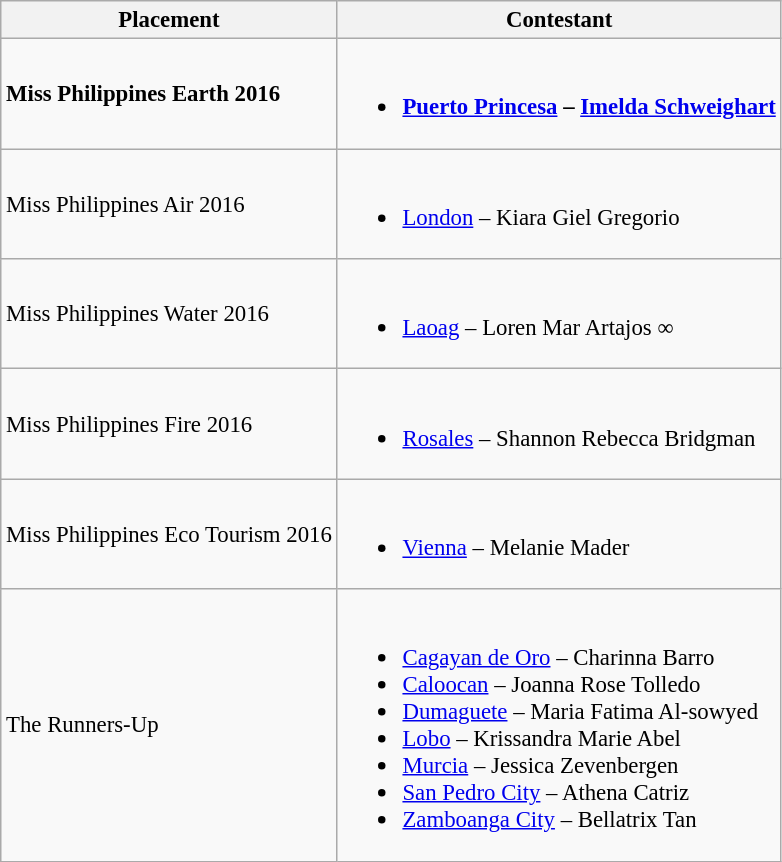<table class="wikitable sortable" style="font-size: 95%;">
<tr>
<th>Placement</th>
<th>Contestant</th>
</tr>
<tr>
<td><strong>Miss Philippines Earth 2016</strong></td>
<td><br><ul><li><strong><a href='#'>Puerto Princesa</a> – <a href='#'>Imelda Schweighart</a></strong></li></ul></td>
</tr>
<tr>
<td>Miss Philippines Air 2016</td>
<td><br><ul><li><a href='#'>London</a> – Kiara Giel Gregorio</li></ul></td>
</tr>
<tr>
<td>Miss Philippines Water 2016</td>
<td><br><ul><li><a href='#'>Laoag</a> – Loren Mar Artajos ∞</li></ul></td>
</tr>
<tr>
<td>Miss Philippines Fire 2016</td>
<td><br><ul><li><a href='#'>Rosales</a> – Shannon Rebecca Bridgman</li></ul></td>
</tr>
<tr>
<td>Miss Philippines Eco Tourism 2016</td>
<td><br><ul><li><a href='#'>Vienna</a> – Melanie Mader</li></ul></td>
</tr>
<tr>
<td>The Runners-Up</td>
<td><br><ul><li><a href='#'>Cagayan de Oro</a> – Charinna Barro</li><li><a href='#'>Caloocan</a> – Joanna Rose Tolledo</li><li><a href='#'>Dumaguete</a> – Maria Fatima Al-sowyed</li><li><a href='#'>Lobo</a> – Krissandra Marie Abel</li><li><a href='#'>Murcia</a> – Jessica Zevenbergen</li><li><a href='#'>San Pedro City</a> – Athena Catriz</li><li><a href='#'>Zamboanga City</a> – Bellatrix Tan</li></ul></td>
</tr>
</table>
